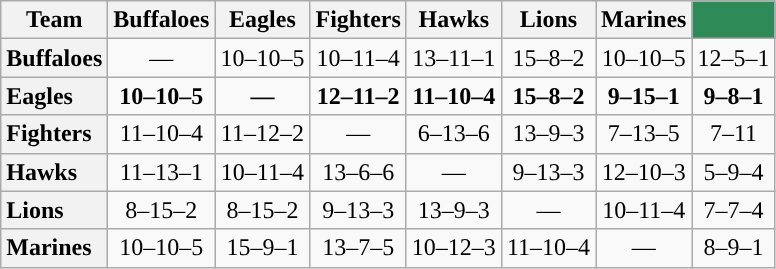<table class="wikitable plainrowheaders" style="text-align:center;">
<tr>
<th>Team</th>
<th>Buffaloes</th>
<th>Eagles</th>
<th>Fighters</th>
<th>Hawks</th>
<th>Lions</th>
<th>Marines</th>
<th style="background:#2e8b57; color:white;"></th>
</tr>
<tr>
<th scope="row" style="text-align:left;">Buffaloes</th>
<td>—</td>
<td>10–10–5</td>
<td>10–11–4</td>
<td>13–11–1</td>
<td>15–8–2</td>
<td>10–10–5</td>
<td>12–5–1</td>
</tr>
<tr>
<th scope="row" style="text-align:left;"><strong>Eagles</strong></th>
<td><strong>10–10–5</strong></td>
<td><strong>—</strong></td>
<td><strong>12–11–2</strong></td>
<td><strong>11–10–4</strong></td>
<td><strong>15–8–2</strong></td>
<td><strong>9–15–1</strong></td>
<td><strong>9–8–1</strong></td>
</tr>
<tr>
<th scope="row" style="text-align:left;">Fighters</th>
<td>11–10–4</td>
<td>11–12–2</td>
<td>—</td>
<td>6–13–6</td>
<td>13–9–3</td>
<td>7–13–5</td>
<td>7–11</td>
</tr>
<tr>
<th scope="row" style="text-align:left;">Hawks</th>
<td>11–13–1</td>
<td>10–11–4</td>
<td>13–6–6</td>
<td>—</td>
<td>9–13–3</td>
<td>12–10–3</td>
<td>5–9–4</td>
</tr>
<tr>
<th scope="row" style="text-align:left;">Lions</th>
<td>8–15–2</td>
<td>8–15–2</td>
<td>9–13–3</td>
<td>13–9–3</td>
<td>—</td>
<td>10–11–4</td>
<td>7–7–4</td>
</tr>
<tr>
<th scope="row" style="text-align:left;">Marines</th>
<td>10–10–5</td>
<td>15–9–1</td>
<td>13–7–5</td>
<td>10–12–3</td>
<td>11–10–4</td>
<td>—</td>
<td>8–9–1</td>
</tr>
</table>
